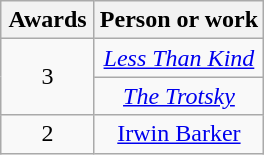<table class="wikitable sortable" style="text-align:center">
<tr>
<th scope="col" style="width:55px;">Awards</th>
<th scope="col" style="text-align:center;">Person or work</th>
</tr>
<tr>
<td rowspan=2 style="text-align:center">3</td>
<td><em><a href='#'>Less Than Kind</a></em></td>
</tr>
<tr>
<td><em><a href='#'>The Trotsky</a></em></td>
</tr>
<tr>
<td style="text-align:center">2</td>
<td><a href='#'>Irwin Barker</a></td>
</tr>
</table>
